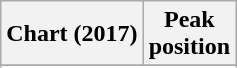<table class="wikitable sortable plainrowheaders" style="text-align:center">
<tr>
<th scope="col">Chart (2017)</th>
<th scope="col">Peak<br>position</th>
</tr>
<tr>
</tr>
<tr>
</tr>
</table>
